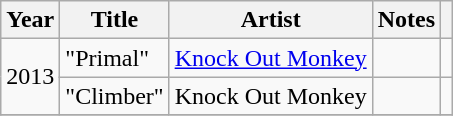<table class="wikitable">
<tr>
<th>Year</th>
<th>Title</th>
<th>Artist</th>
<th>Notes</th>
<th></th>
</tr>
<tr>
<td rowspan="2">2013</td>
<td>"Primal"</td>
<td><a href='#'>Knock Out Monkey</a></td>
<td></td>
<td></td>
</tr>
<tr>
<td>"Climber"</td>
<td>Knock Out Monkey</td>
<td></td>
<td></td>
</tr>
<tr>
</tr>
</table>
